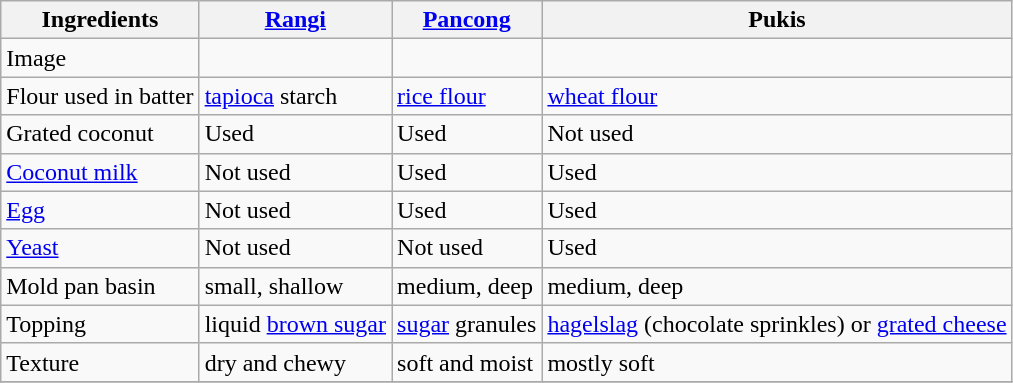<table class="wikitable">
<tr>
<th>Ingredients</th>
<th><a href='#'>Rangi</a></th>
<th><a href='#'>Pancong</a></th>
<th>Pukis</th>
</tr>
<tr>
<td>Image</td>
<td></td>
<td></td>
<td></td>
</tr>
<tr>
<td>Flour used in batter</td>
<td><a href='#'>tapioca</a> starch</td>
<td><a href='#'>rice flour</a></td>
<td><a href='#'>wheat flour</a></td>
</tr>
<tr>
<td>Grated coconut</td>
<td>Used</td>
<td>Used</td>
<td>Not used</td>
</tr>
<tr>
<td><a href='#'>Coconut milk</a></td>
<td>Not used</td>
<td>Used</td>
<td>Used</td>
</tr>
<tr>
<td><a href='#'>Egg</a></td>
<td>Not used</td>
<td>Used</td>
<td>Used</td>
</tr>
<tr>
<td><a href='#'>Yeast</a></td>
<td>Not used</td>
<td>Not used</td>
<td>Used</td>
</tr>
<tr>
<td>Mold pan basin</td>
<td>small, shallow</td>
<td>medium, deep</td>
<td>medium, deep</td>
</tr>
<tr>
<td>Topping</td>
<td>liquid <a href='#'>brown sugar</a></td>
<td><a href='#'>sugar</a> granules</td>
<td><a href='#'>hagelslag</a> (chocolate sprinkles) or <a href='#'>grated cheese</a></td>
</tr>
<tr>
<td>Texture</td>
<td>dry and chewy</td>
<td>soft and moist</td>
<td>mostly soft</td>
</tr>
<tr>
</tr>
</table>
